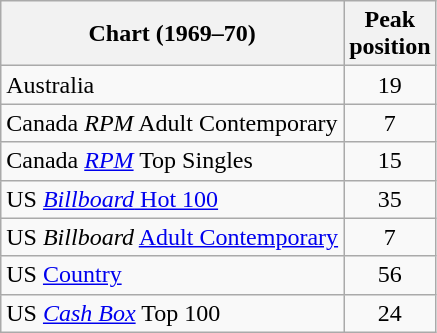<table class="wikitable sortable" border="1">
<tr>
<th>Chart (1969–70)</th>
<th>Peak<br>position</th>
</tr>
<tr>
<td>Australia</td>
<td style="text-align:center;">19</td>
</tr>
<tr>
<td>Canada <em>RPM</em> Adult Contemporary</td>
<td style="text-align:center;">7</td>
</tr>
<tr>
<td>Canada <em><a href='#'>RPM</a></em> Top Singles</td>
<td style="text-align:center;">15</td>
</tr>
<tr>
<td>US <a href='#'><em>Billboard</em> Hot 100</a></td>
<td style="text-align:center;">35</td>
</tr>
<tr>
<td>US <em>Billboard</em> <a href='#'>Adult Contemporary</a></td>
<td style="text-align:center;">7</td>
</tr>
<tr>
<td>US <a href='#'>Country</a></td>
<td style="text-align:center;">56</td>
</tr>
<tr>
<td>US <a href='#'><em>Cash Box</em></a> Top 100</td>
<td align="center">24</td>
</tr>
</table>
